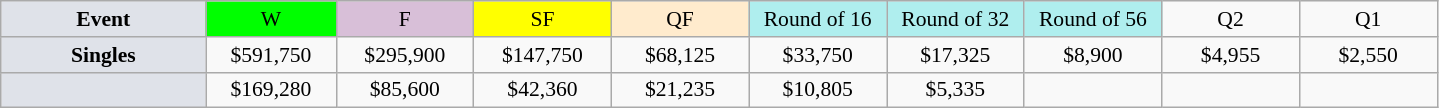<table class=wikitable style=font-size:90%;text-align:center>
<tr>
<td style="width:130px; background:#dfe2e9;"><strong>Event</strong></td>
<td style="width:80px; background:lime;">W</td>
<td style="width:85px; background:thistle;">F</td>
<td style="width:85px; background:#ff0;">SF</td>
<td style="width:85px; background:#ffebcd;">QF</td>
<td style="width:85px; background:#afeeee;">Round of 16</td>
<td style="width:85px; background:#afeeee;">Round of 32</td>
<td style="width:85px; background:#afeeee;">Round of 56</td>
<td style="width:85px;">Q2</td>
<td style="width:85px;">Q1</td>
</tr>
<tr>
<td style="background:#dfe2e9;"><strong>Singles</strong></td>
<td>$591,750</td>
<td>$295,900</td>
<td>$147,750</td>
<td>$68,125</td>
<td>$33,750</td>
<td>$17,325</td>
<td>$8,900</td>
<td>$4,955</td>
<td>$2,550</td>
</tr>
<tr>
<td style="background:#dfe2e9;"><strong></strong></td>
<td>$169,280</td>
<td>$85,600</td>
<td>$42,360</td>
<td>$21,235</td>
<td>$10,805</td>
<td>$5,335</td>
<td></td>
<td></td>
<td></td>
</tr>
</table>
